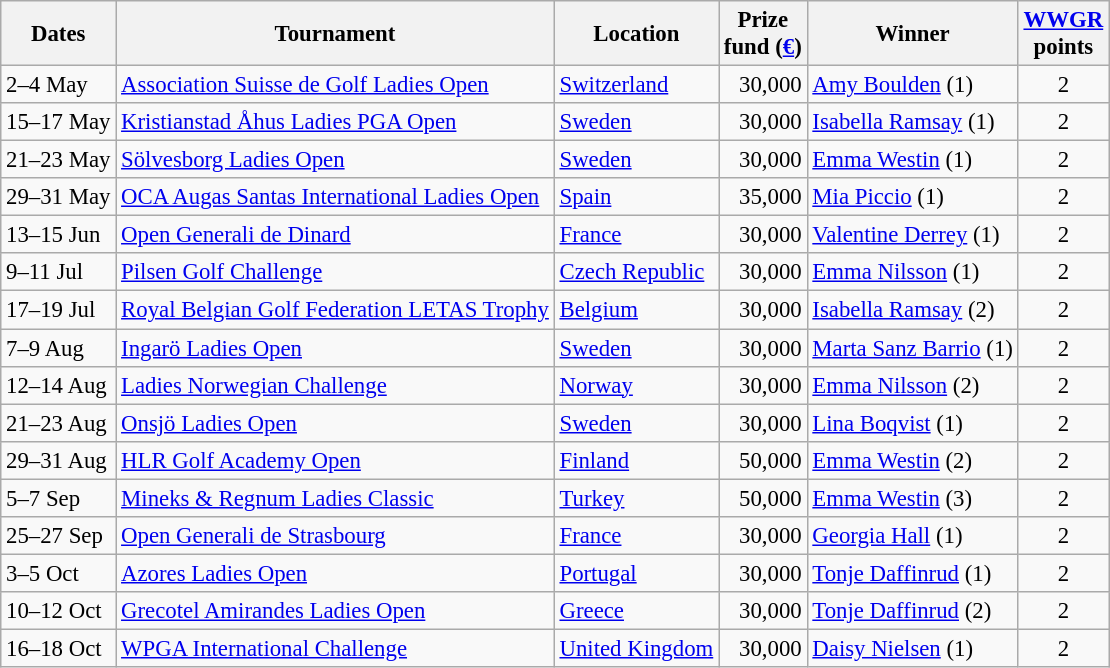<table class="wikitable sortable" style="font-size:95%;">
<tr>
<th>Dates</th>
<th>Tournament</th>
<th>Location</th>
<th>Prize<br>fund (<a href='#'>€</a>)</th>
<th>Winner</th>
<th><a href='#'>WWGR</a><br>points</th>
</tr>
<tr>
<td>2–4 May</td>
<td><a href='#'>Association Suisse de Golf Ladies Open</a></td>
<td><a href='#'>Switzerland</a></td>
<td align=right>30,000</td>
<td> <a href='#'>Amy Boulden</a> (1)</td>
<td align=center>2</td>
</tr>
<tr>
<td>15–17 May</td>
<td><a href='#'>Kristianstad Åhus Ladies PGA Open</a></td>
<td><a href='#'>Sweden</a></td>
<td align=right>30,000</td>
<td> <a href='#'>Isabella Ramsay</a> (1)</td>
<td align=center>2</td>
</tr>
<tr>
<td>21–23 May</td>
<td><a href='#'>Sölvesborg Ladies Open</a></td>
<td><a href='#'>Sweden</a></td>
<td align=right>30,000</td>
<td> <a href='#'>Emma Westin</a> (1)</td>
<td align=center>2</td>
</tr>
<tr>
<td>29–31 May</td>
<td><a href='#'>OCA Augas Santas International Ladies Open</a></td>
<td><a href='#'>Spain</a></td>
<td align=right>35,000</td>
<td> <a href='#'>Mia Piccio</a> (1)</td>
<td align=center>2</td>
</tr>
<tr>
<td>13–15 Jun</td>
<td><a href='#'>Open Generali de Dinard</a></td>
<td><a href='#'>France</a></td>
<td align=right>30,000</td>
<td> <a href='#'>Valentine Derrey</a> (1)</td>
<td align=center>2</td>
</tr>
<tr>
<td>9–11 Jul</td>
<td><a href='#'>Pilsen Golf Challenge</a></td>
<td><a href='#'>Czech Republic</a></td>
<td align=right>30,000</td>
<td> <a href='#'>Emma Nilsson</a> (1)</td>
<td align=center>2</td>
</tr>
<tr>
<td>17–19 Jul</td>
<td><a href='#'>Royal Belgian Golf Federation LETAS Trophy</a></td>
<td><a href='#'>Belgium</a></td>
<td align=right>30,000</td>
<td> <a href='#'>Isabella Ramsay</a> (2)</td>
<td align=center>2</td>
</tr>
<tr>
<td>7–9 Aug</td>
<td><a href='#'>Ingarö Ladies Open</a></td>
<td><a href='#'>Sweden</a></td>
<td align=right>30,000</td>
<td> <a href='#'>Marta Sanz Barrio</a> (1)</td>
<td align=center>2</td>
</tr>
<tr>
<td>12–14 Aug</td>
<td><a href='#'>Ladies Norwegian Challenge</a></td>
<td><a href='#'>Norway</a></td>
<td align=right>30,000</td>
<td> <a href='#'>Emma Nilsson</a> (2)</td>
<td align=center>2</td>
</tr>
<tr>
<td>21–23 Aug</td>
<td><a href='#'>Onsjö Ladies Open</a></td>
<td><a href='#'>Sweden</a></td>
<td align=right>30,000</td>
<td> <a href='#'>Lina Boqvist</a> (1)</td>
<td align=center>2</td>
</tr>
<tr>
<td>29–31 Aug</td>
<td><a href='#'>HLR Golf Academy Open</a></td>
<td><a href='#'>Finland</a></td>
<td align=right>50,000</td>
<td> <a href='#'>Emma Westin</a> (2)</td>
<td align=center>2</td>
</tr>
<tr>
<td>5–7 Sep</td>
<td><a href='#'>Mineks & Regnum Ladies Classic</a></td>
<td><a href='#'>Turkey</a></td>
<td align=right>50,000</td>
<td> <a href='#'>Emma Westin</a> (3)</td>
<td align=center>2</td>
</tr>
<tr>
<td>25–27 Sep</td>
<td><a href='#'>Open Generali de Strasbourg</a></td>
<td><a href='#'>France</a></td>
<td align=right>30,000</td>
<td> <a href='#'>Georgia Hall</a> (1)</td>
<td align=center>2</td>
</tr>
<tr>
<td>3–5 Oct</td>
<td><a href='#'>Azores Ladies Open</a></td>
<td><a href='#'>Portugal</a></td>
<td align=right>30,000</td>
<td> <a href='#'>Tonje Daffinrud</a> (1)</td>
<td align=center>2</td>
</tr>
<tr>
<td>10–12 Oct</td>
<td><a href='#'>Grecotel Amirandes Ladies Open</a></td>
<td><a href='#'>Greece</a></td>
<td align=right>30,000</td>
<td> <a href='#'>Tonje Daffinrud</a> (2)</td>
<td align=center>2</td>
</tr>
<tr>
<td>16–18 Oct</td>
<td><a href='#'>WPGA International Challenge</a></td>
<td><a href='#'>United Kingdom</a></td>
<td align=right>30,000</td>
<td> <a href='#'>Daisy Nielsen</a> (1)</td>
<td align=center>2</td>
</tr>
</table>
